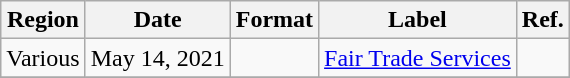<table class="wikitable plainrowheaders">
<tr>
<th scope="col">Region</th>
<th scope="col">Date</th>
<th scope="col">Format</th>
<th scope="col">Label</th>
<th scope="col">Ref.</th>
</tr>
<tr>
<td>Various</td>
<td>May 14, 2021</td>
<td></td>
<td><a href='#'>Fair Trade Services</a></td>
<td></td>
</tr>
<tr>
</tr>
</table>
